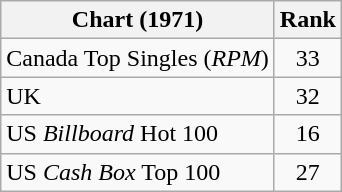<table class="wikitable sortable">
<tr>
<th>Chart (1971)</th>
<th style="text-align:center;">Rank</th>
</tr>
<tr>
<td>Canada Top Singles (<em>RPM</em>)</td>
<td style="text-align:center;">33</td>
</tr>
<tr>
<td>UK</td>
<td style="text-align:center;">32</td>
</tr>
<tr>
<td>US <em>Billboard</em> Hot 100</td>
<td style="text-align:center;">16</td>
</tr>
<tr>
<td>US <em>Cash Box</em> Top 100</td>
<td style="text-align:center;">27</td>
</tr>
</table>
